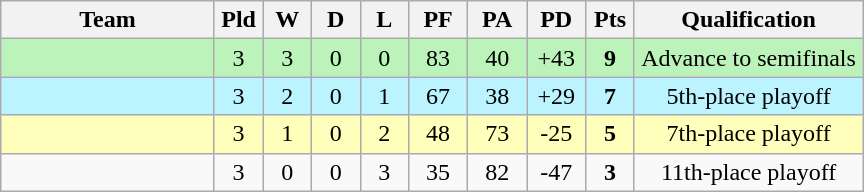<table class="wikitable" style="text-align:center;">
<tr>
<th width=135>Team</th>
<th width=25 abbr="Played">Pld</th>
<th width=25 abbr="Won">W</th>
<th width=25 abbr="Drawn">D</th>
<th width=25 abbr="Lost">L</th>
<th width=32 abbr="Points for">PF</th>
<th width=32 abbr="Points against">PA</th>
<th width=32 abbr="Points difference">PD</th>
<th width=25 abbr="Points">Pts</th>
<th width=145>Qualification</th>
</tr>
<tr style="background:#BBF3BB;">
<td align=left></td>
<td>3</td>
<td>3</td>
<td>0</td>
<td>0</td>
<td>83</td>
<td>40</td>
<td>+43</td>
<td><strong>9</strong></td>
<td>Advance to semifinals</td>
</tr>
<tr style="background:#BBF3FF;">
<td align=left></td>
<td>3</td>
<td>2</td>
<td>0</td>
<td>1</td>
<td>67</td>
<td>38</td>
<td>+29</td>
<td><strong>7</strong></td>
<td>5th-place playoff</td>
</tr>
<tr style="background:#FFFFBB;">
<td align=left></td>
<td>3</td>
<td>1</td>
<td>0</td>
<td>2</td>
<td>48</td>
<td>73</td>
<td>-25</td>
<td><strong>5</strong></td>
<td>7th-place playoff</td>
</tr>
<tr>
<td align=left></td>
<td>3</td>
<td>0</td>
<td>0</td>
<td>3</td>
<td>35</td>
<td>82</td>
<td>-47</td>
<td><strong>3</strong></td>
<td>11th-place playoff</td>
</tr>
</table>
